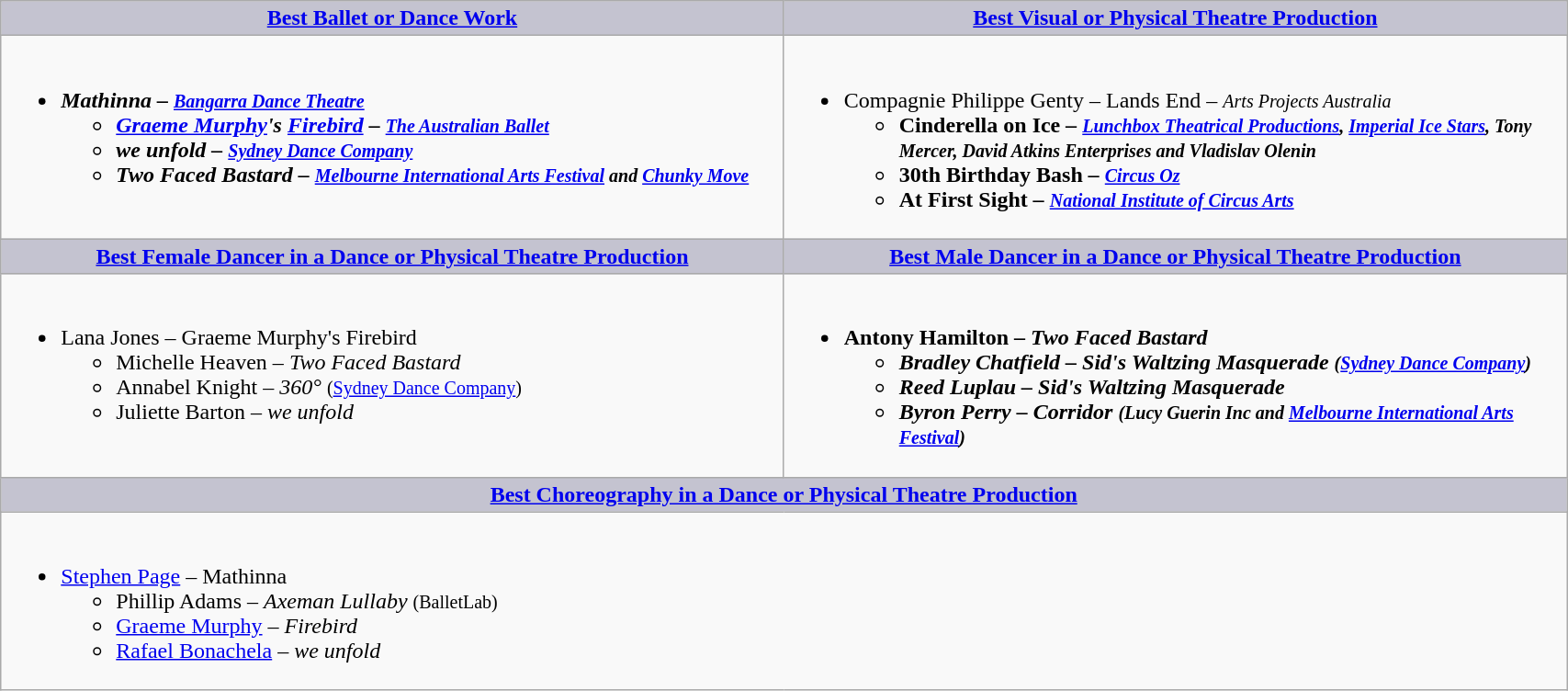<table class=wikitable width="90%" border="1" cellpadding="5" cellspacing="0" align="centre">
<tr>
<th style="background:#C4C3D0;width:50%"><a href='#'>Best Ballet or Dance Work</a></th>
<th style="background:#C4C3D0;width:50%"><a href='#'>Best Visual or Physical Theatre Production</a></th>
</tr>
<tr>
<td valign="top"><br><ul><li><strong><em>Mathinna<em> – <small><a href='#'>Bangarra Dance Theatre</a></small><strong><ul><li><a href='#'>Graeme Murphy</a>'s </em><a href='#'>Firebird</a><em> – <small><a href='#'>The Australian Ballet</a></small></li><li></em>we unfold<em> – <small><a href='#'>Sydney Dance Company</a></small></li><li></em>Two Faced Bastard<em> – <small><a href='#'>Melbourne International Arts Festival</a> and <a href='#'>Chunky Move</a></small></li></ul></li></ul></td>
<td valign="top"><br><ul><li></strong>Compagnie Philippe Genty – </em>Lands End –<em> <small>Arts Projects Australia</small><strong><ul><li></em>Cinderella on Ice<em> – <small><a href='#'>Lunchbox Theatrical Productions</a>, <a href='#'>Imperial Ice Stars</a>, Tony Mercer, David Atkins Enterprises and Vladislav Olenin</small></li><li></em>30th Birthday Bash<em> – <small><a href='#'>Circus Oz</a></small></li><li></em>At First Sight<em> – <small><a href='#'>National Institute of Circus Arts</a></small></li></ul></li></ul></td>
</tr>
<tr>
<th style="background:#C4C3D0;width:50%"><a href='#'>Best Female Dancer in a Dance or Physical Theatre Production</a></th>
<th style="background:#C4C3D0;width:50%"><a href='#'>Best Male Dancer in a Dance or Physical Theatre Production</a></th>
</tr>
<tr>
<td valign="top"><br><ul><li></strong>Lana Jones – Graeme Murphy's </em>Firebird</em></strong><ul><li>Michelle Heaven – <em>Two Faced Bastard</em></li><li>Annabel Knight – <em>360°</em> <small>(<a href='#'>Sydney Dance Company</a>)</small></li><li>Juliette Barton – <em>we unfold</em></li></ul></li></ul></td>
<td valign="top"><br><ul><li><strong>Antony Hamilton – <em>Two Faced Bastard<strong><em><ul><li>Bradley Chatfield – </em>Sid's Waltzing Masquerade<em> <small>(<a href='#'>Sydney Dance Company</a>)</small></li><li>Reed Luplau – </em>Sid's Waltzing Masquerade<em></li><li>Byron Perry – </em>Corridor<em> <small>(Lucy Guerin Inc and <a href='#'>Melbourne International Arts Festival</a>)</small></li></ul></li></ul></td>
</tr>
<tr>
<th colspan="2" style="background:#C4C3D0;"><a href='#'>Best Choreography in a Dance or Physical Theatre Production</a></th>
</tr>
<tr>
<td colspan=2 valign="top"><br><ul><li></strong><a href='#'>Stephen Page</a> – </em>Mathinna</em></strong><ul><li>Phillip Adams – <em>Axeman Lullaby</em> <small>(BalletLab)</small></li><li><a href='#'>Graeme Murphy</a> – <em>Firebird</em></li><li><a href='#'>Rafael Bonachela</a> – <em>we unfold</em></li></ul></li></ul></td>
</tr>
</table>
